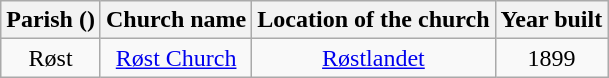<table class="wikitable" style="text-align:center">
<tr>
<th>Parish ()</th>
<th>Church name</th>
<th>Location of the church</th>
<th>Year built</th>
</tr>
<tr>
<td>Røst</td>
<td><a href='#'>Røst Church</a></td>
<td><a href='#'>Røstlandet</a></td>
<td>1899</td>
</tr>
</table>
